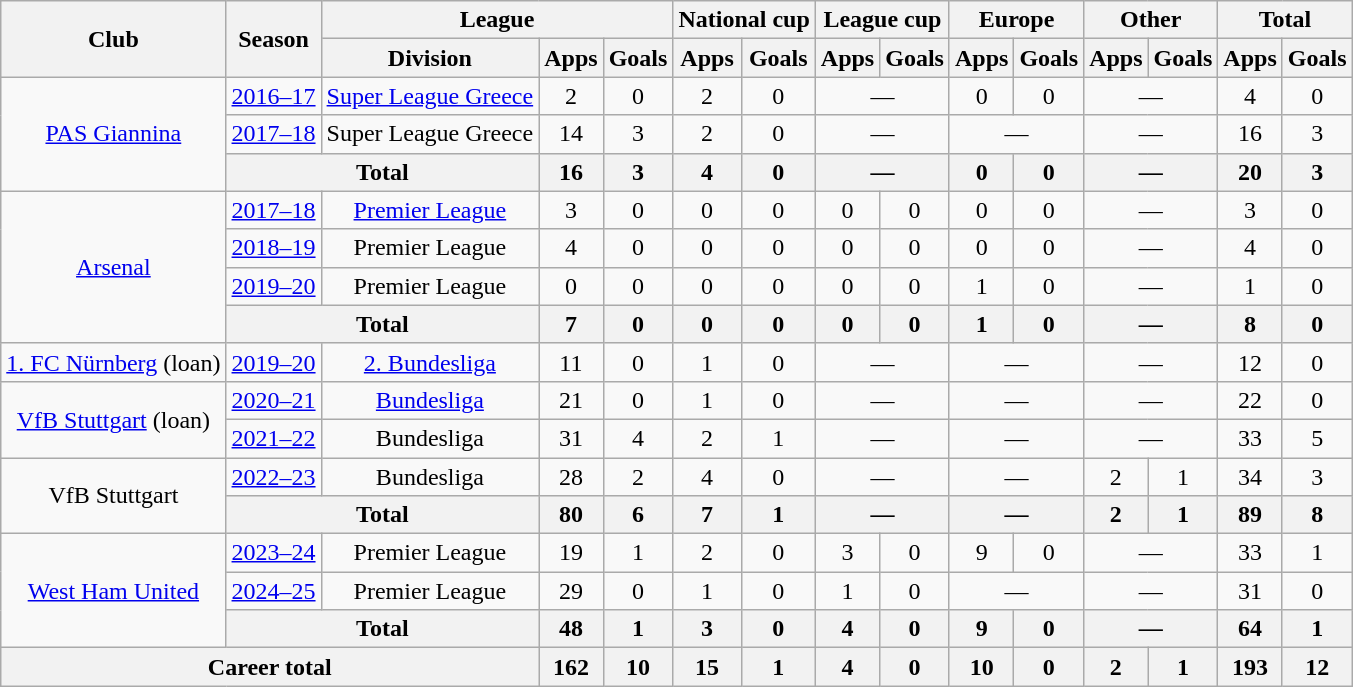<table class="wikitable" style="text-align: center;">
<tr>
<th rowspan="2">Club</th>
<th rowspan="2">Season</th>
<th colspan="3">League</th>
<th colspan="2">National cup</th>
<th colspan="2">League cup</th>
<th colspan="2">Europe</th>
<th colspan="2">Other</th>
<th colspan="2">Total</th>
</tr>
<tr>
<th>Division</th>
<th>Apps</th>
<th>Goals</th>
<th>Apps</th>
<th>Goals</th>
<th>Apps</th>
<th>Goals</th>
<th>Apps</th>
<th>Goals</th>
<th>Apps</th>
<th>Goals</th>
<th>Apps</th>
<th>Goals</th>
</tr>
<tr>
<td rowspan="3"><a href='#'>PAS Giannina</a></td>
<td><a href='#'>2016–17</a></td>
<td><a href='#'>Super League Greece</a></td>
<td>2</td>
<td>0</td>
<td>2</td>
<td>0</td>
<td colspan="2">—</td>
<td>0</td>
<td>0</td>
<td colspan="2">—</td>
<td>4</td>
<td>0</td>
</tr>
<tr>
<td><a href='#'>2017–18</a></td>
<td>Super League Greece</td>
<td>14</td>
<td>3</td>
<td>2</td>
<td>0</td>
<td colspan="2">—</td>
<td colspan="2">—</td>
<td colspan="2">—</td>
<td>16</td>
<td>3</td>
</tr>
<tr>
<th colspan="2">Total</th>
<th>16</th>
<th>3</th>
<th>4</th>
<th>0</th>
<th colspan="2">—</th>
<th>0</th>
<th>0</th>
<th colspan="2">—</th>
<th>20</th>
<th>3</th>
</tr>
<tr>
<td rowspan="4"><a href='#'>Arsenal</a></td>
<td><a href='#'>2017–18</a></td>
<td><a href='#'>Premier League</a></td>
<td>3</td>
<td>0</td>
<td>0</td>
<td>0</td>
<td>0</td>
<td>0</td>
<td>0</td>
<td>0</td>
<td colspan="2">—</td>
<td>3</td>
<td>0</td>
</tr>
<tr>
<td><a href='#'>2018–19</a></td>
<td>Premier League</td>
<td>4</td>
<td>0</td>
<td>0</td>
<td>0</td>
<td>0</td>
<td>0</td>
<td>0</td>
<td>0</td>
<td colspan="2">—</td>
<td>4</td>
<td>0</td>
</tr>
<tr>
<td><a href='#'>2019–20</a></td>
<td>Premier League</td>
<td>0</td>
<td>0</td>
<td>0</td>
<td>0</td>
<td>0</td>
<td>0</td>
<td>1</td>
<td>0</td>
<td colspan="2">—</td>
<td>1</td>
<td>0</td>
</tr>
<tr>
<th colspan="2">Total</th>
<th>7</th>
<th>0</th>
<th>0</th>
<th>0</th>
<th>0</th>
<th>0</th>
<th>1</th>
<th>0</th>
<th colspan="2">—</th>
<th>8</th>
<th>0</th>
</tr>
<tr>
<td><a href='#'>1. FC Nürnberg</a> (loan)</td>
<td><a href='#'>2019–20</a></td>
<td><a href='#'>2. Bundesliga</a></td>
<td>11</td>
<td>0</td>
<td>1</td>
<td>0</td>
<td colspan="2">—</td>
<td colspan="2">—</td>
<td colspan="2">—</td>
<td>12</td>
<td>0</td>
</tr>
<tr>
<td rowspan="2"><a href='#'>VfB Stuttgart</a> (loan)</td>
<td><a href='#'>2020–21</a></td>
<td><a href='#'>Bundesliga</a></td>
<td>21</td>
<td>0</td>
<td>1</td>
<td>0</td>
<td colspan="2">—</td>
<td colspan="2">—</td>
<td colspan="2">—</td>
<td>22</td>
<td>0</td>
</tr>
<tr>
<td><a href='#'>2021–22</a></td>
<td>Bundesliga</td>
<td>31</td>
<td>4</td>
<td>2</td>
<td>1</td>
<td colspan="2">—</td>
<td colspan="2">—</td>
<td colspan="2">—</td>
<td>33</td>
<td>5</td>
</tr>
<tr>
<td rowspan="2">VfB Stuttgart</td>
<td><a href='#'>2022–23</a></td>
<td>Bundesliga</td>
<td>28</td>
<td>2</td>
<td>4</td>
<td>0</td>
<td colspan="2">—</td>
<td colspan="2">—</td>
<td>2</td>
<td>1</td>
<td>34</td>
<td>3</td>
</tr>
<tr>
<th colspan="2">Total</th>
<th>80</th>
<th>6</th>
<th>7</th>
<th>1</th>
<th colspan="2">—</th>
<th colspan="2">—</th>
<th>2</th>
<th>1</th>
<th>89</th>
<th>8</th>
</tr>
<tr>
<td rowspan="3"><a href='#'>West Ham United</a></td>
<td><a href='#'>2023–24</a></td>
<td>Premier League</td>
<td>19</td>
<td>1</td>
<td>2</td>
<td>0</td>
<td>3</td>
<td>0</td>
<td>9</td>
<td>0</td>
<td colspan="2">—</td>
<td>33</td>
<td>1</td>
</tr>
<tr>
<td><a href='#'>2024–25</a></td>
<td>Premier League</td>
<td>29</td>
<td>0</td>
<td>1</td>
<td>0</td>
<td>1</td>
<td>0</td>
<td colspan="2">—</td>
<td colspan="2">—</td>
<td>31</td>
<td>0</td>
</tr>
<tr>
<th colspan="2">Total</th>
<th>48</th>
<th>1</th>
<th>3</th>
<th>0</th>
<th>4</th>
<th>0</th>
<th>9</th>
<th>0</th>
<th colspan="2">—</th>
<th>64</th>
<th>1</th>
</tr>
<tr>
<th colspan="3">Career total</th>
<th>162</th>
<th>10</th>
<th>15</th>
<th>1</th>
<th>4</th>
<th>0</th>
<th>10</th>
<th>0</th>
<th>2</th>
<th>1</th>
<th>193</th>
<th>12</th>
</tr>
</table>
